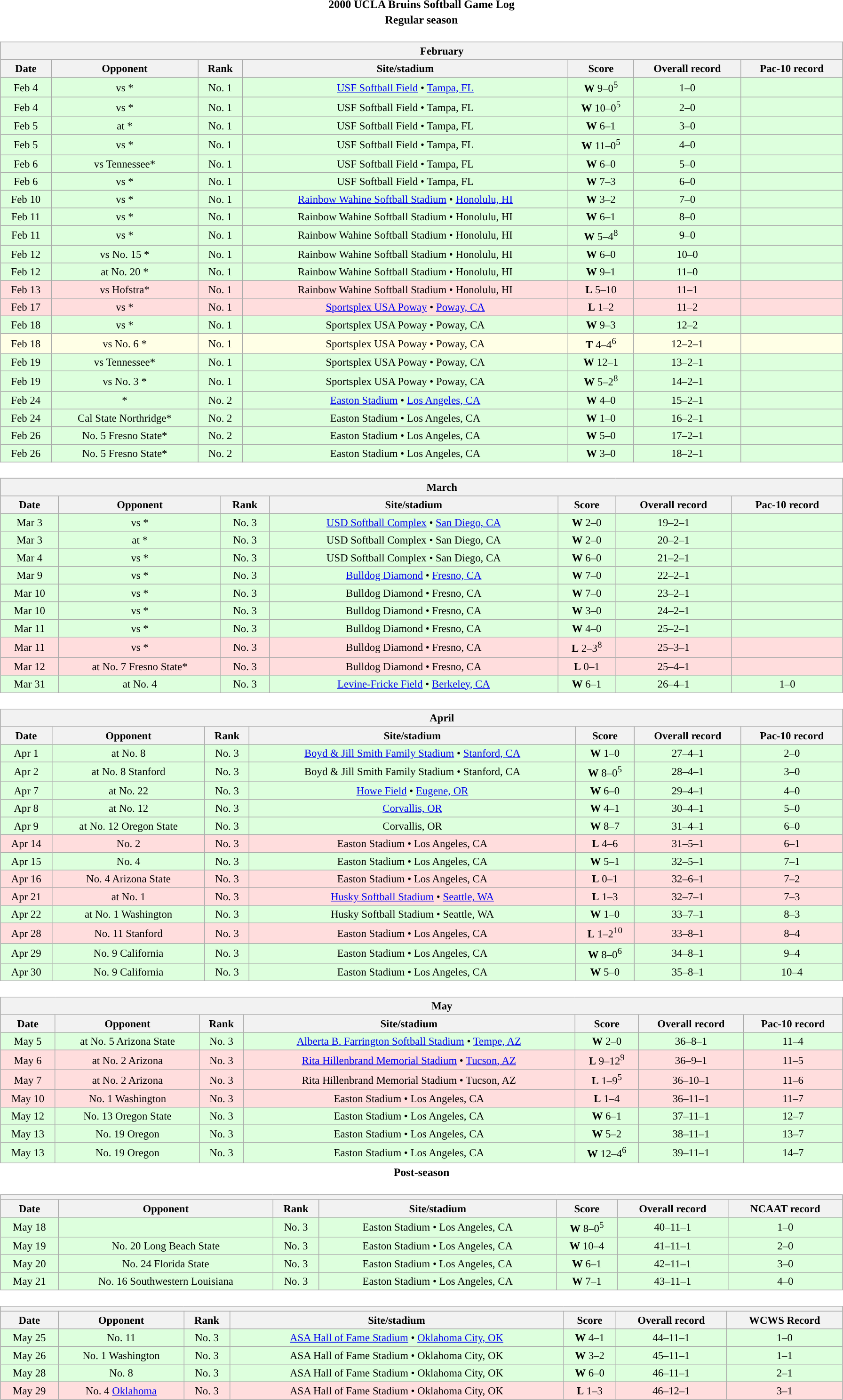<table class="toccolours" width=95% style="margin:1.5em auto; text-align:center;">
<tr>
<th colspan=2>2000 UCLA Bruins Softball Game Log</th>
</tr>
<tr>
<th colspan=2>Regular season</th>
</tr>
<tr valign="top">
<td><br><table class="wikitable collapsible collapsed" style="margin:auto; font-size:95%; width:100%">
<tr>
<th colspan=10 style="padding-left:4em;">February</th>
</tr>
<tr>
<th>Date</th>
<th>Opponent</th>
<th>Rank</th>
<th>Site/stadium</th>
<th>Score</th>
<th>Overall record</th>
<th>Pac-10 record</th>
</tr>
<tr bgcolor=ddffdd>
<td>Feb 4</td>
<td>vs *</td>
<td>No. 1</td>
<td><a href='#'>USF Softball Field</a> • <a href='#'>Tampa, FL</a></td>
<td><strong>W</strong> 9–0<sup>5</sup></td>
<td>1–0</td>
<td></td>
</tr>
<tr bgcolor=ddffdd>
<td>Feb 4</td>
<td>vs *</td>
<td>No. 1</td>
<td>USF Softball Field • Tampa, FL</td>
<td><strong>W</strong> 10–0<sup>5</sup></td>
<td>2–0</td>
<td></td>
</tr>
<tr bgcolor=ddffdd>
<td>Feb 5</td>
<td>at *</td>
<td>No. 1</td>
<td>USF Softball Field • Tampa, FL</td>
<td><strong>W</strong> 6–1</td>
<td>3–0</td>
<td></td>
</tr>
<tr bgcolor=ddffdd>
<td>Feb 5</td>
<td>vs *</td>
<td>No. 1</td>
<td>USF Softball Field • Tampa, FL</td>
<td><strong>W</strong> 11–0<sup>5</sup></td>
<td>4–0</td>
<td></td>
</tr>
<tr bgcolor=ddffdd>
<td>Feb 6</td>
<td>vs Tennessee*</td>
<td>No. 1</td>
<td>USF Softball Field • Tampa, FL</td>
<td><strong>W</strong> 6–0</td>
<td>5–0</td>
<td></td>
</tr>
<tr bgcolor=ddffdd>
<td>Feb 6</td>
<td>vs *</td>
<td>No. 1</td>
<td>USF Softball Field • Tampa, FL</td>
<td><strong>W</strong> 7–3</td>
<td>6–0</td>
<td></td>
</tr>
<tr bgcolor=ddffdd>
<td>Feb 10</td>
<td>vs *</td>
<td>No. 1</td>
<td><a href='#'>Rainbow Wahine Softball Stadium</a> • <a href='#'>Honolulu, HI</a></td>
<td><strong>W</strong> 3–2</td>
<td>7–0</td>
<td></td>
</tr>
<tr bgcolor=ddffdd>
<td>Feb 11</td>
<td>vs *</td>
<td>No. 1</td>
<td>Rainbow Wahine Softball Stadium • Honolulu, HI</td>
<td><strong>W</strong> 6–1</td>
<td>8–0</td>
<td></td>
</tr>
<tr bgcolor=ddffdd>
<td>Feb 11</td>
<td>vs *</td>
<td>No. 1</td>
<td>Rainbow Wahine Softball Stadium • Honolulu, HI</td>
<td><strong>W</strong> 5–4<sup>8</sup></td>
<td>9–0</td>
<td></td>
</tr>
<tr bgcolor=ddffdd>
<td>Feb 12</td>
<td>vs No. 15 *</td>
<td>No. 1</td>
<td>Rainbow Wahine Softball Stadium • Honolulu, HI</td>
<td><strong>W</strong> 6–0</td>
<td>10–0</td>
<td></td>
</tr>
<tr bgcolor=ddffdd>
<td>Feb 12</td>
<td>at No. 20 *</td>
<td>No. 1</td>
<td>Rainbow Wahine Softball Stadium • Honolulu, HI</td>
<td><strong>W</strong> 9–1</td>
<td>11–0</td>
<td></td>
</tr>
<tr bgcolor=ffdddd>
<td>Feb 13</td>
<td>vs Hofstra*</td>
<td>No. 1</td>
<td>Rainbow Wahine Softball Stadium • Honolulu, HI</td>
<td><strong>L</strong> 5–10</td>
<td>11–1</td>
<td></td>
</tr>
<tr bgcolor=ffdddd>
<td>Feb 17</td>
<td>vs *</td>
<td>No. 1</td>
<td><a href='#'>Sportsplex USA Poway</a> • <a href='#'>Poway, CA</a></td>
<td><strong>L</strong> 1–2</td>
<td>11–2</td>
<td></td>
</tr>
<tr bgcolor=ddffdd>
<td>Feb 18</td>
<td>vs *</td>
<td>No. 1</td>
<td>Sportsplex USA Poway • Poway, CA</td>
<td><strong>W</strong> 9–3</td>
<td>12–2</td>
<td></td>
</tr>
<tr bgcolor=ffffe6>
<td>Feb 18</td>
<td>vs No. 6 *</td>
<td>No. 1</td>
<td>Sportsplex USA Poway • Poway, CA</td>
<td><strong>T</strong> 4–4<sup>6</sup></td>
<td>12–2–1</td>
<td></td>
</tr>
<tr bgcolor=ddffdd>
<td>Feb 19</td>
<td>vs Tennessee*</td>
<td>No. 1</td>
<td>Sportsplex USA Poway • Poway, CA</td>
<td><strong>W</strong> 12–1</td>
<td>13–2–1</td>
<td></td>
</tr>
<tr bgcolor=ddffdd>
<td>Feb 19</td>
<td>vs No. 3 *</td>
<td>No. 1</td>
<td>Sportsplex USA Poway • Poway, CA</td>
<td><strong>W</strong> 5–2<sup>8</sup></td>
<td>14–2–1</td>
<td></td>
</tr>
<tr bgcolor=ddffdd>
<td>Feb 24</td>
<td>*</td>
<td>No. 2</td>
<td><a href='#'>Easton Stadium</a> • <a href='#'>Los Angeles, CA</a></td>
<td><strong>W</strong> 4–0</td>
<td>15–2–1</td>
<td></td>
</tr>
<tr bgcolor=ddffdd>
<td>Feb 24</td>
<td>Cal State Northridge*</td>
<td>No. 2</td>
<td>Easton Stadium • Los Angeles, CA</td>
<td><strong>W</strong> 1–0</td>
<td>16–2–1</td>
<td></td>
</tr>
<tr bgcolor=ddffdd>
<td>Feb 26</td>
<td>No. 5 Fresno State*</td>
<td>No. 2</td>
<td>Easton Stadium • Los Angeles, CA</td>
<td><strong>W</strong> 5–0</td>
<td>17–2–1</td>
<td></td>
</tr>
<tr bgcolor=ddffdd>
<td>Feb 26</td>
<td>No. 5 Fresno State*</td>
<td>No. 2</td>
<td>Easton Stadium • Los Angeles, CA</td>
<td><strong>W</strong> 3–0</td>
<td>18–2–1</td>
<td></td>
</tr>
</table>
</td>
</tr>
<tr>
<td><br><table class="wikitable collapsible collapsed" style="margin:auto; font-size:95%; width:100%">
<tr>
<th colspan=10 style="padding-left:4em;">March</th>
</tr>
<tr>
<th>Date</th>
<th>Opponent</th>
<th>Rank</th>
<th>Site/stadium</th>
<th>Score</th>
<th>Overall record</th>
<th>Pac-10 record</th>
</tr>
<tr bgcolor=ddffdd>
<td>Mar 3</td>
<td>vs *</td>
<td>No. 3</td>
<td><a href='#'>USD Softball Complex</a> • <a href='#'>San Diego, CA</a></td>
<td><strong>W</strong> 2–0</td>
<td>19–2–1</td>
<td></td>
</tr>
<tr bgcolor=ddffdd>
<td>Mar 3</td>
<td>at *</td>
<td>No. 3</td>
<td>USD Softball Complex • San Diego, CA</td>
<td><strong>W</strong> 2–0</td>
<td>20–2–1</td>
<td></td>
</tr>
<tr bgcolor=ddffdd>
<td>Mar 4</td>
<td>vs *</td>
<td>No. 3</td>
<td>USD Softball Complex • San Diego, CA</td>
<td><strong>W</strong> 6–0</td>
<td>21–2–1</td>
<td></td>
</tr>
<tr bgcolor=ddffdd>
<td>Mar 9</td>
<td>vs *</td>
<td>No. 3</td>
<td><a href='#'>Bulldog Diamond</a> • <a href='#'>Fresno, CA</a></td>
<td><strong>W</strong> 7–0</td>
<td>22–2–1</td>
<td></td>
</tr>
<tr bgcolor=ddffdd>
<td>Mar 10</td>
<td>vs *</td>
<td>No. 3</td>
<td>Bulldog Diamond • Fresno, CA</td>
<td><strong>W</strong> 7–0</td>
<td>23–2–1</td>
<td></td>
</tr>
<tr bgcolor=ddffdd>
<td>Mar 10</td>
<td>vs *</td>
<td>No. 3</td>
<td>Bulldog Diamond • Fresno, CA</td>
<td><strong>W</strong> 3–0</td>
<td>24–2–1</td>
<td></td>
</tr>
<tr bgcolor=ddffdd>
<td>Mar 11</td>
<td>vs *</td>
<td>No. 3</td>
<td>Bulldog Diamond • Fresno, CA</td>
<td><strong>W</strong> 4–0</td>
<td>25–2–1</td>
<td></td>
</tr>
<tr bgcolor=ffdddd>
<td>Mar 11</td>
<td>vs *</td>
<td>No. 3</td>
<td>Bulldog Diamond • Fresno, CA</td>
<td><strong>L</strong> 2–3<sup>8</sup></td>
<td>25–3–1</td>
<td></td>
</tr>
<tr bgcolor=ffdddd>
<td>Mar 12</td>
<td>at No. 7 Fresno State*</td>
<td>No. 3</td>
<td>Bulldog Diamond • Fresno, CA</td>
<td><strong>L</strong> 0–1</td>
<td>25–4–1</td>
<td></td>
</tr>
<tr bgcolor=ddffdd>
<td>Mar 31</td>
<td>at No. 4 </td>
<td>No. 3</td>
<td><a href='#'>Levine-Fricke Field</a> • <a href='#'>Berkeley, CA</a></td>
<td><strong>W</strong> 6–1</td>
<td>26–4–1</td>
<td>1–0</td>
</tr>
</table>
</td>
</tr>
<tr>
<td><br><table class="wikitable collapsible collapsed" style="margin:auto; font-size:95%; width:100%">
<tr>
<th colspan=10 style="padding-left:4em;">April</th>
</tr>
<tr>
<th>Date</th>
<th>Opponent</th>
<th>Rank</th>
<th>Site/stadium</th>
<th>Score</th>
<th>Overall record</th>
<th>Pac-10 record</th>
</tr>
<tr bgcolor=ddffdd>
<td>Apr 1</td>
<td>at No. 8 </td>
<td>No. 3</td>
<td><a href='#'>Boyd & Jill Smith Family Stadium</a> • <a href='#'>Stanford, CA</a></td>
<td><strong>W</strong> 1–0</td>
<td>27–4–1</td>
<td>2–0</td>
</tr>
<tr bgcolor=ddffdd>
<td>Apr 2</td>
<td>at No. 8 Stanford</td>
<td>No. 3</td>
<td>Boyd & Jill Smith Family Stadium • Stanford, CA</td>
<td><strong>W</strong> 8–0<sup>5</sup></td>
<td>28–4–1</td>
<td>3–0</td>
</tr>
<tr bgcolor=ddffdd>
<td>Apr 7</td>
<td>at No. 22 </td>
<td>No. 3</td>
<td><a href='#'>Howe Field</a> • <a href='#'>Eugene, OR</a></td>
<td><strong>W</strong> 6–0</td>
<td>29–4–1</td>
<td>4–0</td>
</tr>
<tr bgcolor=ddffdd>
<td>Apr 8</td>
<td>at No. 12 </td>
<td>No. 3</td>
<td><a href='#'>Corvallis, OR</a></td>
<td><strong>W</strong> 4–1</td>
<td>30–4–1</td>
<td>5–0</td>
</tr>
<tr bgcolor=ddffdd>
<td>Apr 9</td>
<td>at No. 12 Oregon State</td>
<td>No. 3</td>
<td>Corvallis, OR</td>
<td><strong>W</strong> 8–7</td>
<td>31–4–1</td>
<td>6–0</td>
</tr>
<tr bgcolor=ffdddd>
<td>Apr 14</td>
<td>No. 2 </td>
<td>No. 3</td>
<td>Easton Stadium • Los Angeles, CA</td>
<td><strong>L</strong> 4–6</td>
<td>31–5–1</td>
<td>6–1</td>
</tr>
<tr bgcolor=ddffdd>
<td>Apr 15</td>
<td>No. 4 </td>
<td>No. 3</td>
<td>Easton Stadium • Los Angeles, CA</td>
<td><strong>W</strong> 5–1</td>
<td>32–5–1</td>
<td>7–1</td>
</tr>
<tr bgcolor=ffdddd>
<td>Apr 16</td>
<td>No. 4 Arizona State</td>
<td>No. 3</td>
<td>Easton Stadium • Los Angeles, CA</td>
<td><strong>L</strong> 0–1</td>
<td>32–6–1</td>
<td>7–2</td>
</tr>
<tr bgcolor=ffdddd>
<td>Apr 21</td>
<td>at No. 1 </td>
<td>No. 3</td>
<td><a href='#'>Husky Softball Stadium</a> • <a href='#'>Seattle, WA</a></td>
<td><strong>L</strong> 1–3</td>
<td>32–7–1</td>
<td>7–3</td>
</tr>
<tr bgcolor=ddffdd>
<td>Apr 22</td>
<td>at No. 1 Washington</td>
<td>No. 3</td>
<td>Husky Softball Stadium • Seattle, WA</td>
<td><strong>W</strong> 1–0</td>
<td>33–7–1</td>
<td>8–3</td>
</tr>
<tr bgcolor=ffdddd>
<td>Apr 28</td>
<td>No. 11 Stanford</td>
<td>No. 3</td>
<td>Easton Stadium • Los Angeles, CA</td>
<td><strong>L</strong> 1–2<sup>10</sup></td>
<td>33–8–1</td>
<td>8–4</td>
</tr>
<tr bgcolor=ddffdd>
<td>Apr 29</td>
<td>No. 9 California</td>
<td>No. 3</td>
<td>Easton Stadium • Los Angeles, CA</td>
<td><strong>W</strong> 8–0<sup>6</sup></td>
<td>34–8–1</td>
<td>9–4</td>
</tr>
<tr bgcolor=ddffdd>
<td>Apr 30</td>
<td>No. 9 California</td>
<td>No. 3</td>
<td>Easton Stadium • Los Angeles, CA</td>
<td><strong>W</strong> 5–0</td>
<td>35–8–1</td>
<td>10–4</td>
</tr>
</table>
</td>
</tr>
<tr>
<td><br><table class="wikitable collapsible collapsed" style="margin:auto; font-size:95%; width:100%">
<tr>
<th colspan=10 style="padding-left:4em;">May</th>
</tr>
<tr>
<th>Date</th>
<th>Opponent</th>
<th>Rank</th>
<th>Site/stadium</th>
<th>Score</th>
<th>Overall record</th>
<th>Pac-10 record</th>
</tr>
<tr bgcolor=ddffdd>
<td>May 5</td>
<td>at No. 5 Arizona State</td>
<td>No. 3</td>
<td><a href='#'>Alberta B. Farrington Softball Stadium</a> • <a href='#'>Tempe, AZ</a></td>
<td><strong>W</strong> 2–0</td>
<td>36–8–1</td>
<td>11–4</td>
</tr>
<tr bgcolor=ffdddd>
<td>May 6</td>
<td>at No. 2 Arizona</td>
<td>No. 3</td>
<td><a href='#'>Rita Hillenbrand Memorial Stadium</a> • <a href='#'>Tucson, AZ</a></td>
<td><strong>L</strong> 9–12<sup>9</sup></td>
<td>36–9–1</td>
<td>11–5</td>
</tr>
<tr bgcolor=ffdddd>
<td>May 7</td>
<td>at No. 2 Arizona</td>
<td>No. 3</td>
<td>Rita Hillenbrand Memorial Stadium • Tucson, AZ</td>
<td><strong>L</strong> 1–9<sup>5</sup></td>
<td>36–10–1</td>
<td>11–6</td>
</tr>
<tr bgcolor=ffdddd>
<td>May 10</td>
<td>No. 1 Washington</td>
<td>No. 3</td>
<td>Easton Stadium • Los Angeles, CA</td>
<td><strong>L</strong> 1–4</td>
<td>36–11–1</td>
<td>11–7</td>
</tr>
<tr bgcolor=ddffdd>
<td>May 12</td>
<td>No. 13 Oregon State</td>
<td>No. 3</td>
<td>Easton Stadium • Los Angeles, CA</td>
<td><strong>W</strong> 6–1</td>
<td>37–11–1</td>
<td>12–7</td>
</tr>
<tr bgcolor=ddffdd>
<td>May 13</td>
<td>No. 19 Oregon</td>
<td>No. 3</td>
<td>Easton Stadium • Los Angeles, CA</td>
<td><strong>W</strong> 5–2</td>
<td>38–11–1</td>
<td>13–7</td>
</tr>
<tr bgcolor=ddffdd>
<td>May 13</td>
<td>No. 19 Oregon</td>
<td>No. 3</td>
<td>Easton Stadium • Los Angeles, CA</td>
<td><strong>W</strong> 12–4<sup>6</sup></td>
<td>39–11–1</td>
<td>14–7</td>
</tr>
</table>
</td>
</tr>
<tr>
<th colspan=2>Post-season</th>
</tr>
<tr>
<td><br><table class="wikitable collapsible collapsed" style="margin:auto; font-size:95%; width:100%">
<tr>
<th colspan=10 style="padding-left:4em;"><a href='#'></a></th>
</tr>
<tr>
<th>Date</th>
<th>Opponent</th>
<th>Rank</th>
<th>Site/stadium</th>
<th>Score</th>
<th>Overall record</th>
<th>NCAAT record</th>
</tr>
<tr bgcolor=ddffdd>
<td>May 18</td>
<td></td>
<td>No. 3</td>
<td>Easton Stadium • Los Angeles, CA</td>
<td><strong>W</strong> 8–0<sup>5</sup></td>
<td>40–11–1</td>
<td>1–0</td>
</tr>
<tr bgcolor=ddffdd>
<td>May 19</td>
<td>No. 20 Long Beach State</td>
<td>No. 3</td>
<td>Easton Stadium • Los Angeles, CA</td>
<td><strong>W</strong> 10–4</td>
<td>41–11–1</td>
<td>2–0</td>
</tr>
<tr bgcolor=ddffdd>
<td>May 20</td>
<td>No. 24 Florida State</td>
<td>No. 3</td>
<td>Easton Stadium • Los Angeles, CA</td>
<td><strong>W</strong> 6–1</td>
<td>42–11–1</td>
<td>3–0</td>
</tr>
<tr bgcolor=ddffdd>
<td>May 21</td>
<td>No. 16 Southwestern Louisiana</td>
<td>No. 3</td>
<td>Easton Stadium • Los Angeles, CA</td>
<td><strong>W</strong> 7–1</td>
<td>43–11–1</td>
<td>4–0</td>
</tr>
</table>
</td>
</tr>
<tr>
<td><br><table class="wikitable collapsible collapsed" style="margin:auto; font-size:95%; width:100%">
<tr>
<th colspan=10 style="padding-left:4em;"><a href='#'></a></th>
</tr>
<tr>
<th>Date</th>
<th>Opponent</th>
<th>Rank</th>
<th>Site/stadium</th>
<th>Score</th>
<th>Overall record</th>
<th>WCWS Record</th>
</tr>
<tr bgcolor=ddffdd>
<td>May 25</td>
<td>No. 11 </td>
<td>No. 3</td>
<td><a href='#'>ASA Hall of Fame Stadium</a> • <a href='#'>Oklahoma City, OK</a></td>
<td><strong>W</strong> 4–1</td>
<td>44–11–1</td>
<td>1–0</td>
</tr>
<tr bgcolor=ddffdd>
<td>May 26</td>
<td>No. 1 Washington</td>
<td>No. 3</td>
<td>ASA Hall of Fame Stadium • Oklahoma City, OK</td>
<td><strong>W</strong> 3–2</td>
<td>45–11–1</td>
<td>1–1</td>
</tr>
<tr bgcolor=ddffdd>
<td>May 28</td>
<td>No. 8 </td>
<td>No. 3</td>
<td>ASA Hall of Fame Stadium • Oklahoma City, OK</td>
<td><strong>W</strong> 6–0</td>
<td>46–11–1</td>
<td>2–1</td>
</tr>
<tr bgcolor=ffdddd>
<td>May 29</td>
<td>No. 4 <a href='#'>Oklahoma</a></td>
<td>No. 3</td>
<td>ASA Hall of Fame Stadium • Oklahoma City, OK</td>
<td><strong>L</strong> 1–3</td>
<td>46–12–1</td>
<td>3–1</td>
</tr>
</table>
</td>
</tr>
</table>
